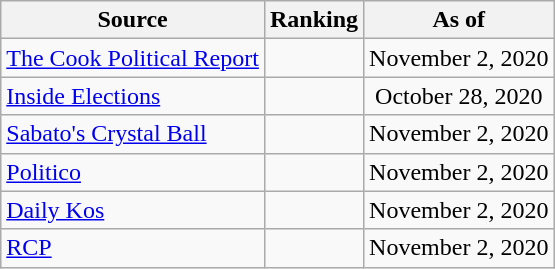<table class="wikitable" style="text-align:center">
<tr>
<th>Source</th>
<th>Ranking</th>
<th>As of</th>
</tr>
<tr>
<td align=left><a href='#'>The Cook Political Report</a></td>
<td></td>
<td>November 2, 2020</td>
</tr>
<tr>
<td align=left><a href='#'>Inside Elections</a></td>
<td></td>
<td>October 28, 2020</td>
</tr>
<tr>
<td align=left><a href='#'>Sabato's Crystal Ball</a></td>
<td></td>
<td>November 2, 2020</td>
</tr>
<tr>
<td align="left"><a href='#'>Politico</a></td>
<td></td>
<td>November 2, 2020</td>
</tr>
<tr>
<td align="left"><a href='#'>Daily Kos</a></td>
<td></td>
<td>November 2, 2020</td>
</tr>
<tr>
<td align="left"><a href='#'>RCP</a></td>
<td></td>
<td>November 2, 2020</td>
</tr>
</table>
